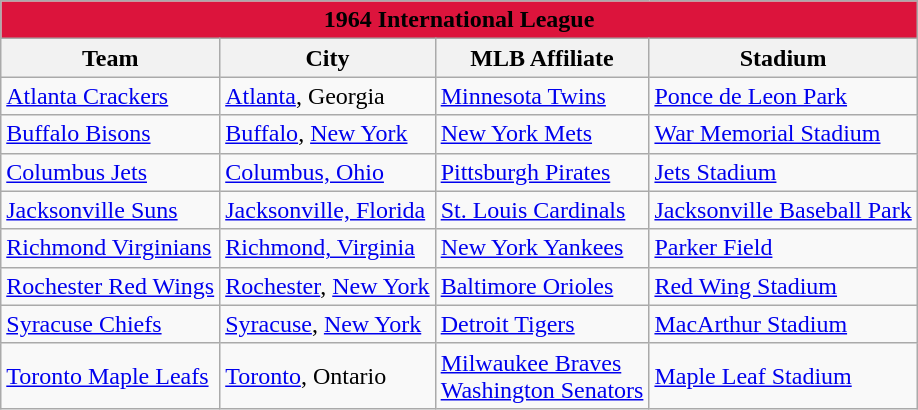<table class="wikitable" style="width:auto">
<tr>
<td bgcolor="#DC143C" align="center" colspan="7"><strong><span>1964 International League</span></strong></td>
</tr>
<tr>
<th>Team</th>
<th>City</th>
<th>MLB Affiliate</th>
<th>Stadium</th>
</tr>
<tr>
<td><a href='#'>Atlanta Crackers</a></td>
<td><a href='#'>Atlanta</a>, Georgia</td>
<td><a href='#'>Minnesota Twins</a></td>
<td><a href='#'>Ponce de Leon Park</a></td>
</tr>
<tr>
<td><a href='#'>Buffalo Bisons</a></td>
<td><a href='#'>Buffalo</a>, <a href='#'>New York</a></td>
<td><a href='#'>New York Mets</a></td>
<td><a href='#'>War Memorial Stadium</a></td>
</tr>
<tr>
<td><a href='#'>Columbus Jets</a></td>
<td><a href='#'>Columbus, Ohio</a></td>
<td><a href='#'>Pittsburgh Pirates</a></td>
<td><a href='#'>Jets Stadium</a></td>
</tr>
<tr>
<td><a href='#'>Jacksonville Suns</a></td>
<td><a href='#'>Jacksonville, Florida</a></td>
<td><a href='#'>St. Louis Cardinals</a></td>
<td><a href='#'>Jacksonville Baseball Park</a></td>
</tr>
<tr>
<td><a href='#'>Richmond Virginians</a></td>
<td><a href='#'>Richmond, Virginia</a></td>
<td><a href='#'>New York Yankees</a></td>
<td><a href='#'>Parker Field</a></td>
</tr>
<tr>
<td><a href='#'>Rochester Red Wings</a></td>
<td><a href='#'>Rochester</a>, <a href='#'>New York</a></td>
<td><a href='#'>Baltimore Orioles</a></td>
<td><a href='#'>Red Wing Stadium</a></td>
</tr>
<tr>
<td><a href='#'>Syracuse Chiefs</a></td>
<td><a href='#'>Syracuse</a>, <a href='#'>New York</a></td>
<td><a href='#'>Detroit Tigers</a></td>
<td><a href='#'>MacArthur Stadium</a></td>
</tr>
<tr>
<td><a href='#'>Toronto Maple Leafs</a></td>
<td><a href='#'>Toronto</a>, Ontario</td>
<td><a href='#'>Milwaukee Braves</a> <br> <a href='#'>Washington Senators</a></td>
<td><a href='#'>Maple Leaf Stadium</a></td>
</tr>
</table>
